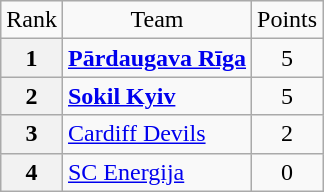<table class="wikitable" style="text-align: center;">
<tr>
<td>Rank</td>
<td>Team</td>
<td>Points</td>
</tr>
<tr>
<th>1</th>
<td style="text-align: left;"> <strong><a href='#'>Pārdaugava Rīga</a></strong></td>
<td>5</td>
</tr>
<tr>
<th>2</th>
<td style="text-align: left;"> <strong><a href='#'>Sokil Kyiv</a></strong></td>
<td>5</td>
</tr>
<tr>
<th>3</th>
<td style="text-align: left;"> <a href='#'>Cardiff Devils</a></td>
<td>2</td>
</tr>
<tr>
<th>4</th>
<td style="text-align: left;"> <a href='#'>SC Energija</a></td>
<td>0</td>
</tr>
</table>
